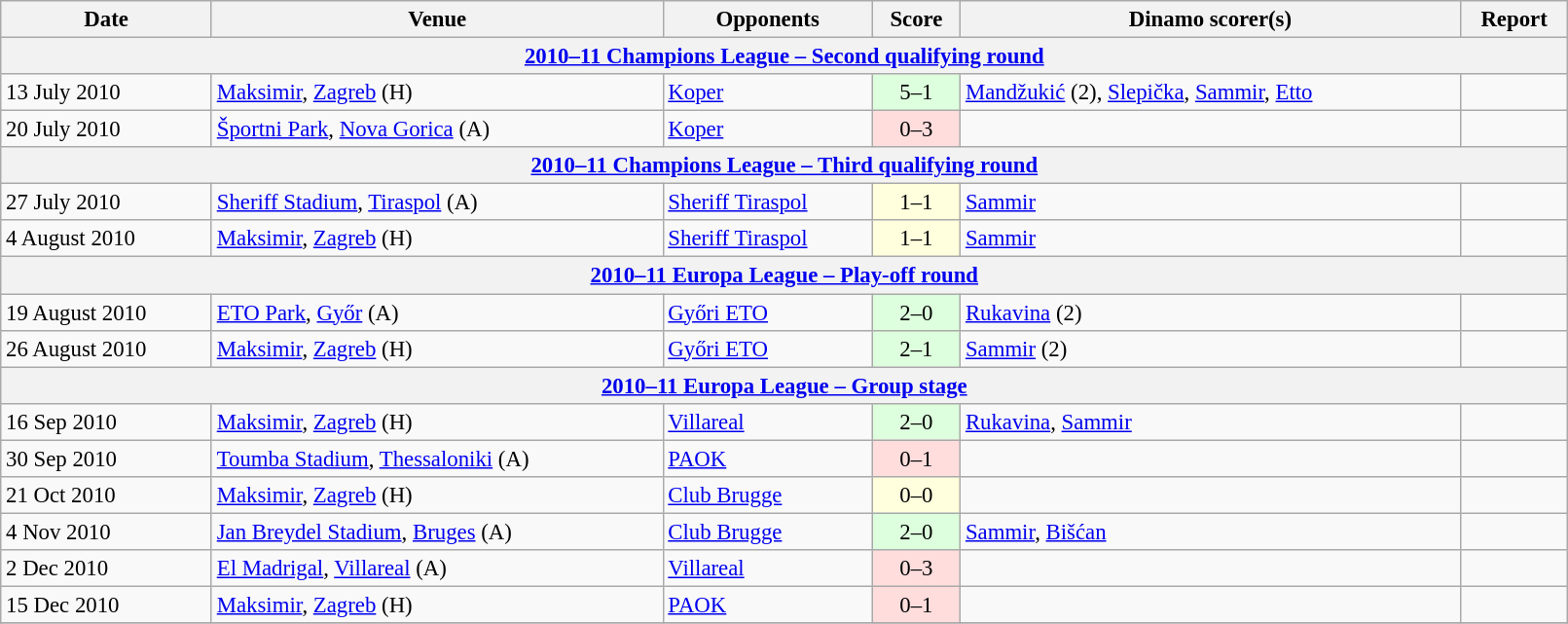<table class="wikitable" width=85%; style="text-align: left; font-size:95%;">
<tr>
<th>Date</th>
<th>Venue</th>
<th>Opponents</th>
<th>Score</th>
<th>Dinamo scorer(s)</th>
<th>Report</th>
</tr>
<tr>
<th colspan=7><a href='#'>2010–11 Champions League – Second qualifying round</a></th>
</tr>
<tr>
<td>13 July 2010</td>
<td><a href='#'>Maksimir</a>, <a href='#'>Zagreb</a> (H)</td>
<td> <a href='#'>Koper</a></td>
<td align=center bgcolor=ddffdd>5–1</td>
<td><a href='#'>Mandžukić</a> (2), <a href='#'>Slepička</a>, <a href='#'>Sammir</a>, <a href='#'>Etto</a></td>
<td></td>
</tr>
<tr>
<td>20 July 2010</td>
<td><a href='#'>Športni Park</a>, <a href='#'>Nova Gorica</a> (A)</td>
<td> <a href='#'>Koper</a></td>
<td align=center bgcolor=ffdddd>0–3</td>
<td></td>
<td></td>
</tr>
<tr>
<th colspan=7><a href='#'>2010–11 Champions League – Third qualifying round</a></th>
</tr>
<tr>
<td>27 July 2010</td>
<td><a href='#'>Sheriff Stadium</a>, <a href='#'>Tiraspol</a> (A)</td>
<td> <a href='#'>Sheriff Tiraspol</a></td>
<td align=center bgcolor=ffffdd>1–1</td>
<td><a href='#'>Sammir</a></td>
<td></td>
</tr>
<tr>
<td>4 August 2010</td>
<td><a href='#'>Maksimir</a>, <a href='#'>Zagreb</a> (H)</td>
<td> <a href='#'>Sheriff Tiraspol</a></td>
<td align=center bgcolor=ffffdd>1–1</td>
<td><a href='#'>Sammir</a></td>
<td></td>
</tr>
<tr>
<th colspan=7><a href='#'>2010–11 Europa League – Play-off round</a></th>
</tr>
<tr>
<td>19 August 2010</td>
<td><a href='#'>ETO Park</a>, <a href='#'>Győr</a> (A)</td>
<td> <a href='#'>Győri ETO</a></td>
<td align=center bgcolor=ddffdd>2–0</td>
<td><a href='#'>Rukavina</a> (2)</td>
<td></td>
</tr>
<tr>
<td>26 August 2010</td>
<td><a href='#'>Maksimir</a>, <a href='#'>Zagreb</a> (H)</td>
<td> <a href='#'>Győri ETO</a></td>
<td align=center bgcolor=ddffdd>2–1</td>
<td><a href='#'>Sammir</a> (2)</td>
<td></td>
</tr>
<tr>
<th colspan=7><a href='#'>2010–11 Europa League – Group stage</a></th>
</tr>
<tr>
<td>16 Sep 2010</td>
<td><a href='#'>Maksimir</a>, <a href='#'>Zagreb</a> (H)</td>
<td> <a href='#'>Villareal</a></td>
<td align=center bgcolor=ddffdd>2–0</td>
<td><a href='#'>Rukavina</a>, <a href='#'>Sammir</a></td>
<td></td>
</tr>
<tr>
<td>30 Sep 2010</td>
<td><a href='#'>Toumba Stadium</a>, <a href='#'>Thessaloniki</a> (A)</td>
<td> <a href='#'>PAOK</a></td>
<td align=center bgcolor=ffdddd>0–1</td>
<td></td>
<td></td>
</tr>
<tr>
<td>21 Oct 2010</td>
<td><a href='#'>Maksimir</a>, <a href='#'>Zagreb</a> (H)</td>
<td> <a href='#'>Club Brugge</a></td>
<td align=center bgcolor=ffffdd>0–0</td>
<td></td>
<td></td>
</tr>
<tr>
<td>4 Nov 2010</td>
<td><a href='#'>Jan Breydel Stadium</a>, <a href='#'>Bruges</a> (A)</td>
<td> <a href='#'>Club Brugge</a></td>
<td align=center bgcolor=ddffdd>2–0</td>
<td><a href='#'>Sammir</a>, <a href='#'>Bišćan</a></td>
<td></td>
</tr>
<tr>
<td>2 Dec 2010</td>
<td><a href='#'>El Madrigal</a>, <a href='#'>Villareal</a> (A)</td>
<td> <a href='#'>Villareal</a></td>
<td align=center bgcolor=ffdddd>0–3</td>
<td></td>
<td></td>
</tr>
<tr>
<td>15 Dec 2010</td>
<td><a href='#'>Maksimir</a>, <a href='#'>Zagreb</a> (H)</td>
<td> <a href='#'>PAOK</a></td>
<td align=center bgcolor=ffdddd>0–1</td>
<td></td>
<td></td>
</tr>
<tr>
</tr>
</table>
